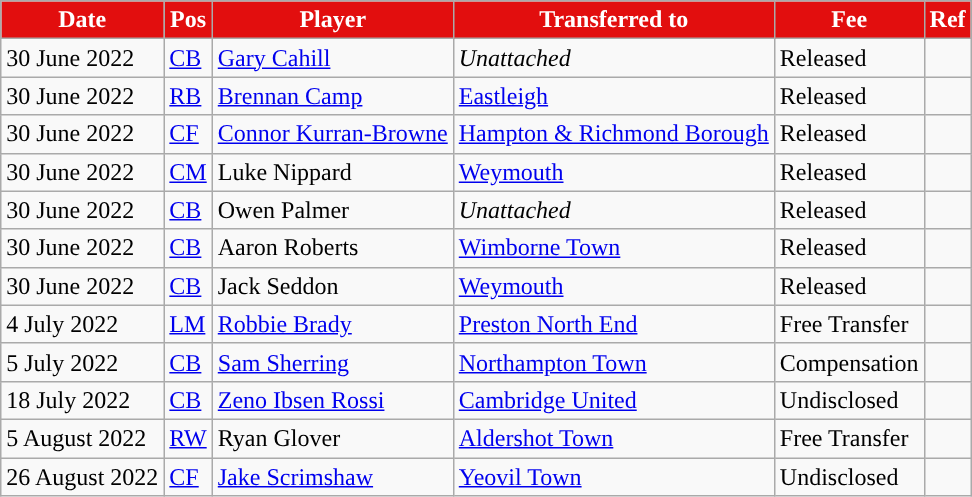<table class="wikitable plainrowheaders sortable">
<tr>
<th style="background:#e20e0e; color:#ffffff; ">Date</th>
<th style="background:#e20e0e; color:#ffffff; ">Pos</th>
<th style="background:#e20e0e; color:#ffffff; ">Player</th>
<th style="background:#e20e0e; color:#ffffff; ">Transferred to</th>
<th style="background:#e20e0e; color:#ffffff; ">Fee</th>
<th style="background:#e20e0e; color:#ffffff; ">Ref</th>
</tr>
<tr>
<td>30 June 2022</td>
<td><a href='#'>CB</a></td>
<td> <a href='#'>Gary Cahill</a></td>
<td> <em>Unattached</em></td>
<td>Released</td>
<td></td>
</tr>
<tr>
<td>30 June 2022</td>
<td><a href='#'>RB</a></td>
<td> <a href='#'>Brennan Camp</a></td>
<td> <a href='#'>Eastleigh</a></td>
<td>Released</td>
<td></td>
</tr>
<tr>
<td>30 June 2022</td>
<td><a href='#'>CF</a></td>
<td> <a href='#'>Connor Kurran-Browne</a></td>
<td> <a href='#'>Hampton & Richmond Borough</a></td>
<td>Released</td>
<td></td>
</tr>
<tr>
<td>30 June 2022</td>
<td><a href='#'>CM</a></td>
<td> Luke Nippard</td>
<td> <a href='#'>Weymouth</a></td>
<td>Released</td>
<td></td>
</tr>
<tr>
<td>30 June 2022</td>
<td><a href='#'>CB</a></td>
<td> Owen Palmer</td>
<td> <em>Unattached</em></td>
<td>Released</td>
<td></td>
</tr>
<tr>
<td>30 June 2022</td>
<td><a href='#'>CB</a></td>
<td> Aaron Roberts</td>
<td> <a href='#'>Wimborne Town</a></td>
<td>Released</td>
<td></td>
</tr>
<tr>
<td>30 June 2022</td>
<td><a href='#'>CB</a></td>
<td> Jack Seddon</td>
<td> <a href='#'>Weymouth</a></td>
<td>Released</td>
<td></td>
</tr>
<tr>
<td>4 July 2022</td>
<td><a href='#'>LM</a></td>
<td> <a href='#'>Robbie Brady</a></td>
<td> <a href='#'>Preston North End</a></td>
<td>Free Transfer</td>
<td></td>
</tr>
<tr>
<td>5 July 2022</td>
<td><a href='#'>CB</a></td>
<td> <a href='#'>Sam Sherring</a></td>
<td> <a href='#'>Northampton Town</a></td>
<td>Compensation</td>
<td></td>
</tr>
<tr>
<td>18 July 2022</td>
<td><a href='#'>CB</a></td>
<td> <a href='#'>Zeno Ibsen Rossi</a></td>
<td> <a href='#'>Cambridge United</a></td>
<td>Undisclosed</td>
<td></td>
</tr>
<tr>
<td>5 August 2022</td>
<td><a href='#'>RW</a></td>
<td> Ryan Glover</td>
<td> <a href='#'>Aldershot Town</a></td>
<td>Free Transfer</td>
<td></td>
</tr>
<tr>
<td>26 August 2022</td>
<td><a href='#'>CF</a></td>
<td> <a href='#'>Jake Scrimshaw</a></td>
<td> <a href='#'>Yeovil Town</a></td>
<td>Undisclosed</td>
<td></td>
</tr>
</table>
